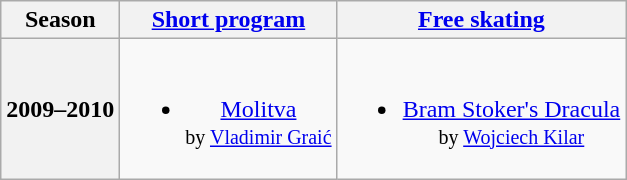<table class=wikitable style=text-align:center>
<tr>
<th>Season</th>
<th><a href='#'>Short program</a></th>
<th><a href='#'>Free skating</a></th>
</tr>
<tr>
<th>2009–2010 <br> </th>
<td><br><ul><li><a href='#'>Molitva</a> <br><small> by <a href='#'>Vladimir Graić</a> </small></li></ul></td>
<td><br><ul><li><a href='#'>Bram Stoker's Dracula</a> <br><small> by <a href='#'>Wojciech Kilar</a> </small></li></ul></td>
</tr>
</table>
